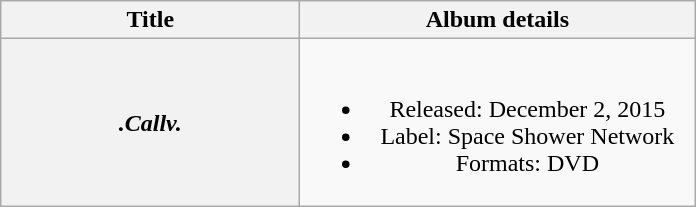<table class="wikitable plainrowheaders" style="text-align:center;">
<tr>
<th style="width:12em;">Title</th>
<th style="width:16em;">Album details</th>
</tr>
<tr>
<th scope="row"><em>.Callv.</em></th>
<td><br><ul><li>Released: December 2, 2015</li><li>Label: Space Shower Network</li><li>Formats: DVD</li></ul></td>
</tr>
</table>
